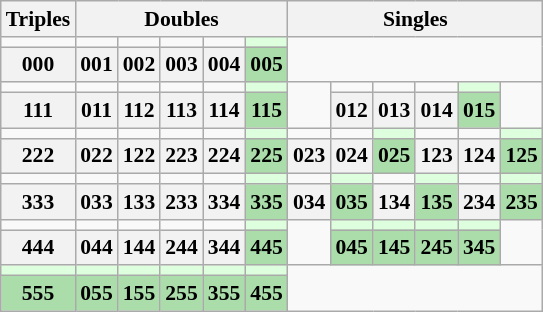<table class="wikitable" style="font-size:90%;text-align:center;">
<tr>
<th>Triples</th>
<th colspan=5>Doubles</th>
<th colspan=6>Singles</th>
</tr>
<tr>
<td></td>
<td></td>
<td></td>
<td></td>
<td></td>
<td style="background:#dfd;"></td>
</tr>
<tr>
<th>000</th>
<th>001</th>
<th>002</th>
<th>003</th>
<th>004</th>
<th style="background:#ada;">005</th>
</tr>
<tr>
<td></td>
<td></td>
<td></td>
<td></td>
<td></td>
<td style="background:#dfd;"></td>
<td rowspan=2> </td>
<td></td>
<td></td>
<td></td>
<td style="background:#dfd;"></td>
<td rowspan=2> </td>
</tr>
<tr>
<th>111</th>
<th>011</th>
<th>112</th>
<th>113</th>
<th>114</th>
<th style="background:#ada;">115</th>
<th>012</th>
<th>013</th>
<th>014</th>
<th style="background:#ada;">015</th>
</tr>
<tr>
<td></td>
<td></td>
<td></td>
<td></td>
<td></td>
<td style="background:#dfd;"></td>
<td></td>
<td></td>
<td style="background:#dfd;"></td>
<td></td>
<td></td>
<td style="background:#dfd;"></td>
</tr>
<tr>
<th>222</th>
<th>022</th>
<th>122</th>
<th>223</th>
<th>224</th>
<th style="background:#ada;">225</th>
<th>023</th>
<th>024</th>
<th style="background:#ada;">025</th>
<th>123</th>
<th>124</th>
<th style="background:#ada;">125</th>
</tr>
<tr>
<td></td>
<td></td>
<td></td>
<td></td>
<td></td>
<td style="background:#dfd;"></td>
<td></td>
<td style="background:#dfd;"></td>
<td></td>
<td style="background:#dfd;"></td>
<td></td>
<td style="background:#dfd;"></td>
</tr>
<tr>
<th>333</th>
<th>033</th>
<th>133</th>
<th>233</th>
<th>334</th>
<th style="background:#ada;">335</th>
<th>034</th>
<th style="background:#ada;">035</th>
<th>134</th>
<th style="background:#ada;">135</th>
<th>234</th>
<th style="background:#ada;">235</th>
</tr>
<tr>
<td></td>
<td></td>
<td></td>
<td></td>
<td></td>
<td style="background:#dfd;"></td>
<td rowspan=2> </td>
<td style="background:#dfd;"></td>
<td style="background:#dfd;"></td>
<td style="background:#dfd;"></td>
<td style="background:#dfd;"></td>
<td rowspan=2> </td>
</tr>
<tr>
<th>444</th>
<th>044</th>
<th>144</th>
<th>244</th>
<th>344</th>
<th style="background:#ada;">445</th>
<th style="background:#ada;">045</th>
<th style="background:#ada;">145</th>
<th style="background:#ada;">245</th>
<th style="background:#ada;">345</th>
</tr>
<tr style="background:#dfd;">
<td></td>
<td></td>
<td></td>
<td></td>
<td></td>
<td></td>
</tr>
<tr>
<th style="background:#ada;">555</th>
<th style="background:#ada;">055</th>
<th style="background:#ada;">155</th>
<th style="background:#ada;">255</th>
<th style="background:#ada;">355</th>
<th style="background:#ada;">455</th>
</tr>
</table>
